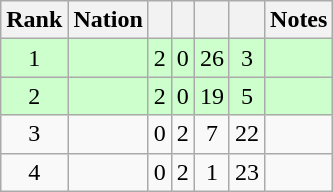<table class="wikitable sortable" style="text-align: center;">
<tr>
<th>Rank</th>
<th>Nation</th>
<th></th>
<th></th>
<th></th>
<th></th>
<th>Notes</th>
</tr>
<tr style="background:#cfc;">
<td>1</td>
<td align=left></td>
<td>2</td>
<td>0</td>
<td>26</td>
<td>3</td>
<td></td>
</tr>
<tr style="background:#cfc;">
<td>2</td>
<td align=left></td>
<td>2</td>
<td>0</td>
<td>19</td>
<td>5</td>
<td></td>
</tr>
<tr>
<td>3</td>
<td align=left></td>
<td>0</td>
<td>2</td>
<td>7</td>
<td>22</td>
<td></td>
</tr>
<tr>
<td>4</td>
<td align=left></td>
<td>0</td>
<td>2</td>
<td>1</td>
<td>23</td>
<td></td>
</tr>
</table>
